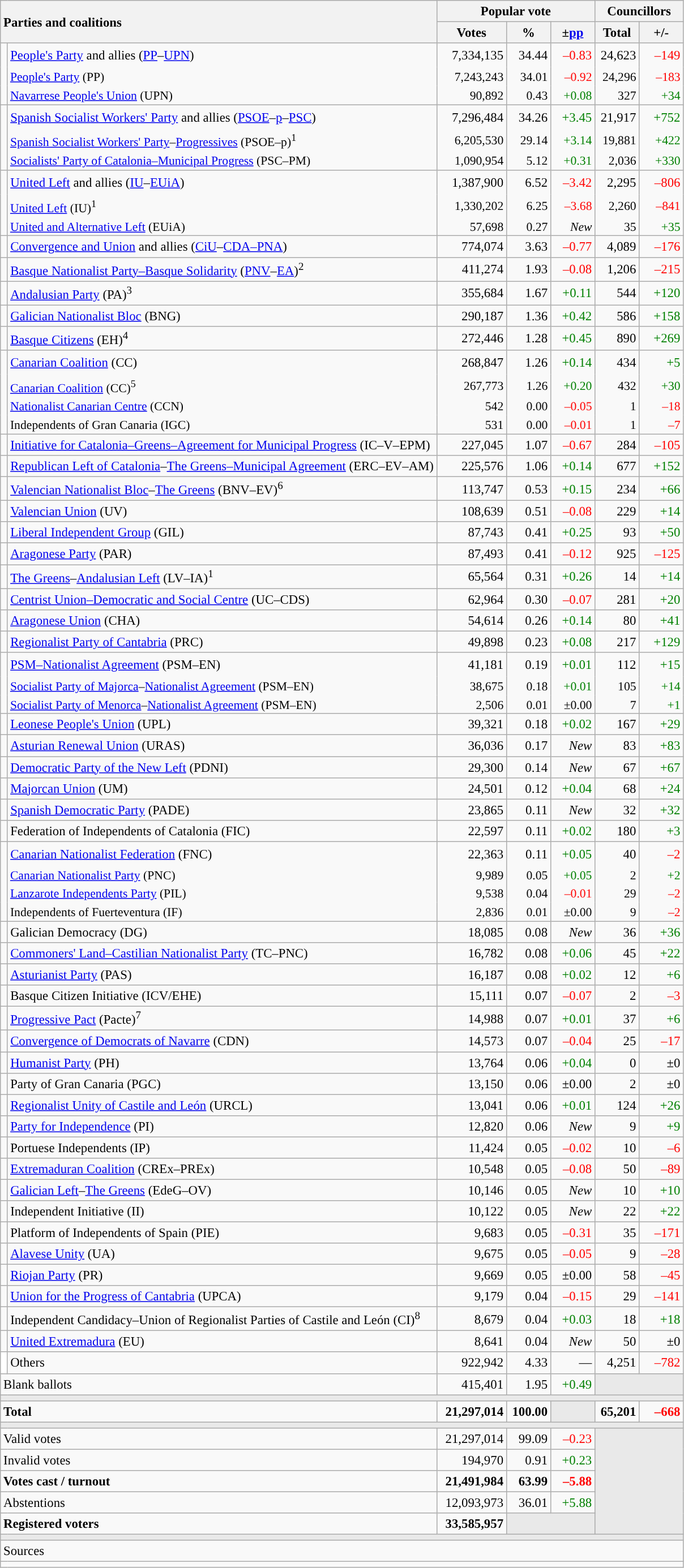<table class="wikitable" style="text-align:right; font-size:95%;">
<tr>
<th style="text-align:left;" rowspan="2" colspan="2" width="500">Parties and coalitions</th>
<th colspan="3">Popular vote</th>
<th colspan="2">Councillors</th>
</tr>
<tr>
<th width="75">Votes</th>
<th width="45">%</th>
<th width="45">±<a href='#'>pp</a></th>
<th width="45">Total</th>
<th width="45">+/-</th>
</tr>
<tr style="line-height:22px;">
<td width="1" rowspan="3"></td>
<td align="left"><a href='#'>People's Party</a> and allies (<a href='#'>PP</a>–<a href='#'>UPN</a>)</td>
<td>7,334,135</td>
<td>34.44</td>
<td style="color:red;">–0.83</td>
<td>24,623</td>
<td style="color:red;">–149</td>
</tr>
<tr style="font-size:95%; border-bottom-style:hidden; border-top-style:hidden; line-height:16px;">
<td align="left"><span><a href='#'>People's Party</a> (PP)</span></td>
<td>7,243,243</td>
<td>34.01</td>
<td style="color:red;">–0.92</td>
<td>24,296</td>
<td style="color:red;">–183</td>
</tr>
<tr style="font-size:95%; line-height:16px;">
<td align="left"><span><a href='#'>Navarrese People's Union</a> (UPN)</span></td>
<td>90,892</td>
<td>0.43</td>
<td style="color:green;">+0.08</td>
<td>327</td>
<td style="color:green;">+34</td>
</tr>
<tr style="line-height:22px;">
<td rowspan="3" style="color:inherit;background:"></td>
<td align="left"><a href='#'>Spanish Socialist Workers' Party</a> and allies (<a href='#'>PSOE</a>–<a href='#'>p</a>–<a href='#'>PSC</a>)</td>
<td>7,296,484</td>
<td>34.26</td>
<td style="color:green;">+3.45</td>
<td>21,917</td>
<td style="color:green;">+752</td>
</tr>
<tr style="font-size:95%; border-bottom-style:hidden; border-top-style:hidden; line-height:16px;">
<td align="left"><span><a href='#'>Spanish Socialist Workers' Party</a>–<a href='#'>Progressives</a> (PSOE–p)<sup>1</sup></span></td>
<td>6,205,530</td>
<td>29.14</td>
<td style="color:green;">+3.14</td>
<td>19,881</td>
<td style="color:green;">+422</td>
</tr>
<tr style="font-size:95%; line-height:16px;">
<td align="left"><span><a href='#'>Socialists' Party of Catalonia–Municipal Progress</a> (PSC–PM)</span></td>
<td>1,090,954</td>
<td>5.12</td>
<td style="color:green;">+0.31</td>
<td>2,036</td>
<td style="color:green;">+330</td>
</tr>
<tr style="line-height:22px;">
<td rowspan="3" style="color:inherit;background:"></td>
<td align="left"><a href='#'>United Left</a> and allies (<a href='#'>IU</a>–<a href='#'>EUiA</a>)</td>
<td>1,387,900</td>
<td>6.52</td>
<td style="color:red;">–3.42</td>
<td>2,295</td>
<td style="color:red;">–806</td>
</tr>
<tr style="font-size:95%; border-bottom-style:hidden; border-top-style:hidden; line-height:16px;">
<td align="left"><span><a href='#'>United Left</a> (IU)<sup>1</sup></span></td>
<td>1,330,202</td>
<td>6.25</td>
<td style="color:red;">–3.68</td>
<td>2,260</td>
<td style="color:red;">–841</td>
</tr>
<tr style="font-size:95%; line-height:16px;">
<td align="left"><span><a href='#'>United and Alternative Left</a> (EUiA)</span></td>
<td>57,698</td>
<td>0.27</td>
<td><em>New</em></td>
<td>35</td>
<td style="color:green;">+35</td>
</tr>
<tr>
<td style="color:inherit;background:"></td>
<td align="left"><a href='#'>Convergence and Union</a> and allies (<a href='#'>CiU</a>–<a href='#'>CDA–PNA</a>)</td>
<td>774,074</td>
<td>3.63</td>
<td style="color:red;">–0.77</td>
<td>4,089</td>
<td style="color:red;">–176</td>
</tr>
<tr>
<td style="color:inherit;background:"></td>
<td align="left"><a href='#'>Basque Nationalist Party–Basque Solidarity</a> (<a href='#'>PNV</a>–<a href='#'>EA</a>)<sup>2</sup></td>
<td>411,274</td>
<td>1.93</td>
<td style="color:red;">–0.08</td>
<td>1,206</td>
<td style="color:red;">–215</td>
</tr>
<tr>
<td style="color:inherit;background:"></td>
<td align="left"><a href='#'>Andalusian Party</a> (PA)<sup>3</sup></td>
<td>355,684</td>
<td>1.67</td>
<td style="color:green;">+0.11</td>
<td>544</td>
<td style="color:green;">+120</td>
</tr>
<tr>
<td style="color:inherit;background:"></td>
<td align="left"><a href='#'>Galician Nationalist Bloc</a> (BNG)</td>
<td>290,187</td>
<td>1.36</td>
<td style="color:green;">+0.42</td>
<td>586</td>
<td style="color:green;">+158</td>
</tr>
<tr>
<td style="color:inherit;background:"></td>
<td align="left"><a href='#'>Basque Citizens</a> (EH)<sup>4</sup></td>
<td>272,446</td>
<td>1.28</td>
<td style="color:green;">+0.45</td>
<td>890</td>
<td style="color:green;">+269</td>
</tr>
<tr style="line-height:22px;">
<td rowspan="4" style="color:inherit;background:"></td>
<td align="left"><a href='#'>Canarian Coalition</a> (CC)</td>
<td>268,847</td>
<td>1.26</td>
<td style="color:green;">+0.14</td>
<td>434</td>
<td style="color:green;">+5</td>
</tr>
<tr style="font-size:95%; border-bottom-style:hidden; border-top-style:hidden; line-height:16px;">
<td align="left"><span><a href='#'>Canarian Coalition</a> (CC)<sup>5</sup></span></td>
<td>267,773</td>
<td>1.26</td>
<td style="color:green;">+0.20</td>
<td>432</td>
<td style="color:green;">+30</td>
</tr>
<tr style="font-size:95%; border-bottom-style:hidden; line-height:16px;">
<td align="left"><span><a href='#'>Nationalist Canarian Centre</a> (CCN)</span></td>
<td>542</td>
<td>0.00</td>
<td style="color:red;">–0.05</td>
<td>1</td>
<td style="color:red;">–18</td>
</tr>
<tr style="font-size:95%; line-height:16px;">
<td align="left"><span>Independents of Gran Canaria (IGC)</span></td>
<td>531</td>
<td>0.00</td>
<td style="color:red;">–0.01</td>
<td>1</td>
<td style="color:red;">–7</td>
</tr>
<tr>
<td style="color:inherit;background:"></td>
<td align="left"><a href='#'>Initiative for Catalonia–Greens–Agreement for Municipal Progress</a> (IC–V–EPM)</td>
<td>227,045</td>
<td>1.07</td>
<td style="color:red;">–0.67</td>
<td>284</td>
<td style="color:red;">–105</td>
</tr>
<tr>
<td style="color:inherit;background:"></td>
<td align="left"><a href='#'>Republican Left of Catalonia</a>–<a href='#'>The Greens–Municipal Agreement</a> (ERC–EV–AM)</td>
<td>225,576</td>
<td>1.06</td>
<td style="color:green;">+0.14</td>
<td>677</td>
<td style="color:green;">+152</td>
</tr>
<tr>
<td style="color:inherit;background:"></td>
<td align="left"><a href='#'>Valencian Nationalist Bloc</a>–<a href='#'>The Greens</a> (BNV–EV)<sup>6</sup></td>
<td>113,747</td>
<td>0.53</td>
<td style="color:green;">+0.15</td>
<td>234</td>
<td style="color:green;">+66</td>
</tr>
<tr>
<td style="color:inherit;background:"></td>
<td align="left"><a href='#'>Valencian Union</a> (UV)</td>
<td>108,639</td>
<td>0.51</td>
<td style="color:red;">–0.08</td>
<td>229</td>
<td style="color:green;">+14</td>
</tr>
<tr>
<td style="color:inherit;background:"></td>
<td align="left"><a href='#'>Liberal Independent Group</a> (GIL)</td>
<td>87,743</td>
<td>0.41</td>
<td style="color:green;">+0.25</td>
<td>93</td>
<td style="color:green;">+50</td>
</tr>
<tr>
<td style="color:inherit;background:"></td>
<td align="left"><a href='#'>Aragonese Party</a> (PAR)</td>
<td>87,493</td>
<td>0.41</td>
<td style="color:red;">–0.12</td>
<td>925</td>
<td style="color:red;">–125</td>
</tr>
<tr>
<td style="color:inherit;background:"></td>
<td align="left"><a href='#'>The Greens</a>–<a href='#'>Andalusian Left</a> (LV–IA)<sup>1</sup></td>
<td>65,564</td>
<td>0.31</td>
<td style="color:green;">+0.26</td>
<td>14</td>
<td style="color:green;">+14</td>
</tr>
<tr>
<td style="color:inherit;background:"></td>
<td align="left"><a href='#'>Centrist Union–Democratic and Social Centre</a> (UC–CDS)</td>
<td>62,964</td>
<td>0.30</td>
<td style="color:red;">–0.07</td>
<td>281</td>
<td style="color:green;">+20</td>
</tr>
<tr>
<td style="color:inherit;background:"></td>
<td align="left"><a href='#'>Aragonese Union</a> (CHA)</td>
<td>54,614</td>
<td>0.26</td>
<td style="color:green;">+0.14</td>
<td>80</td>
<td style="color:green;">+41</td>
</tr>
<tr>
<td style="color:inherit;background:"></td>
<td align="left"><a href='#'>Regionalist Party of Cantabria</a> (PRC)</td>
<td>49,898</td>
<td>0.23</td>
<td style="color:green;">+0.08</td>
<td>217</td>
<td style="color:green;">+129</td>
</tr>
<tr style="line-height:22px;">
<td rowspan="3" style="color:inherit;background:"></td>
<td align="left"><a href='#'>PSM–Nationalist Agreement</a> (PSM–EN)</td>
<td>41,181</td>
<td>0.19</td>
<td style="color:green;">+0.01</td>
<td>112</td>
<td style="color:green;">+15</td>
</tr>
<tr style="font-size:95%; border-bottom-style:hidden; border-top-style:hidden; line-height:16px;">
<td align="left"><span><a href='#'>Socialist Party of Majorca</a>–<a href='#'>Nationalist Agreement</a> (PSM–EN)</span></td>
<td>38,675</td>
<td>0.18</td>
<td style="color:green;">+0.01</td>
<td>105</td>
<td style="color:green;">+14</td>
</tr>
<tr style="font-size:95%; line-height:16px;">
<td align="left"><span><a href='#'>Socialist Party of Menorca</a>–<a href='#'>Nationalist Agreement</a> (PSM–EN)</span></td>
<td>2,506</td>
<td>0.01</td>
<td>±0.00</td>
<td>7</td>
<td style="color:green;">+1</td>
</tr>
<tr>
<td style="color:inherit;background:"></td>
<td align="left"><a href='#'>Leonese People's Union</a> (UPL)</td>
<td>39,321</td>
<td>0.18</td>
<td style="color:green;">+0.02</td>
<td>167</td>
<td style="color:green;">+29</td>
</tr>
<tr>
<td style="color:inherit;background:"></td>
<td align="left"><a href='#'>Asturian Renewal Union</a> (URAS)</td>
<td>36,036</td>
<td>0.17</td>
<td><em>New</em></td>
<td>83</td>
<td style="color:green;">+83</td>
</tr>
<tr>
<td style="color:inherit;background:"></td>
<td align="left"><a href='#'>Democratic Party of the New Left</a> (PDNI)</td>
<td>29,300</td>
<td>0.14</td>
<td><em>New</em></td>
<td>67</td>
<td style="color:green;">+67</td>
</tr>
<tr>
<td style="color:inherit;background:"></td>
<td align="left"><a href='#'>Majorcan Union</a> (UM)</td>
<td>24,501</td>
<td>0.12</td>
<td style="color:green;">+0.04</td>
<td>68</td>
<td style="color:green;">+24</td>
</tr>
<tr>
<td style="color:inherit;background:"></td>
<td align="left"><a href='#'>Spanish Democratic Party</a> (PADE)</td>
<td>23,865</td>
<td>0.11</td>
<td><em>New</em></td>
<td>32</td>
<td style="color:green;">+32</td>
</tr>
<tr>
<td style="color:inherit;background:"></td>
<td align="left">Federation of Independents of Catalonia (FIC)</td>
<td>22,597</td>
<td>0.11</td>
<td style="color:green;">+0.02</td>
<td>180</td>
<td style="color:green;">+3</td>
</tr>
<tr style="line-height:22px;">
<td rowspan="4" style="color:inherit;background:"></td>
<td align="left"><a href='#'>Canarian Nationalist Federation</a> (FNC)</td>
<td>22,363</td>
<td>0.11</td>
<td style="color:green;">+0.05</td>
<td>40</td>
<td style="color:red;">–2</td>
</tr>
<tr style="font-size:95%; border-bottom-style:hidden; border-top-style:hidden; line-height:16px;">
<td align="left"><span><a href='#'>Canarian Nationalist Party</a> (PNC)</span></td>
<td>9,989</td>
<td>0.05</td>
<td style="color:green;">+0.05</td>
<td>2</td>
<td style="color:green;">+2</td>
</tr>
<tr style="font-size:95%; border-bottom-style:hidden; line-height:16px;">
<td align="left"><span><a href='#'>Lanzarote Independents Party</a> (PIL)</span></td>
<td>9,538</td>
<td>0.04</td>
<td style="color:red;">–0.01</td>
<td>29</td>
<td style="color:red;">–2</td>
</tr>
<tr style="font-size:95%; line-height:16px;">
<td align="left"><span>Independents of Fuerteventura (IF)</span></td>
<td>2,836</td>
<td>0.01</td>
<td>±0.00</td>
<td>9</td>
<td style="color:red;">–2</td>
</tr>
<tr>
<td style="color:inherit;background:"></td>
<td align="left">Galician Democracy (DG)</td>
<td>18,085</td>
<td>0.08</td>
<td><em>New</em></td>
<td>36</td>
<td style="color:green;">+36</td>
</tr>
<tr>
<td style="color:inherit;background:"></td>
<td align="left"><a href='#'>Commoners' Land–Castilian Nationalist Party</a> (TC–PNC)</td>
<td>16,782</td>
<td>0.08</td>
<td style="color:green;">+0.06</td>
<td>45</td>
<td style="color:green;">+22</td>
</tr>
<tr>
<td style="color:inherit;background:"></td>
<td align="left"><a href='#'>Asturianist Party</a> (PAS)</td>
<td>16,187</td>
<td>0.08</td>
<td style="color:green;">+0.02</td>
<td>12</td>
<td style="color:green;">+6</td>
</tr>
<tr>
<td style="color:inherit;background:"></td>
<td align="left">Basque Citizen Initiative (ICV/EHE)</td>
<td>15,111</td>
<td>0.07</td>
<td style="color:red;">–0.07</td>
<td>2</td>
<td style="color:red;">–3</td>
</tr>
<tr>
<td style="color:inherit;background:"></td>
<td align="left"><a href='#'>Progressive Pact</a> (Pacte)<sup>7</sup></td>
<td>14,988</td>
<td>0.07</td>
<td style="color:green;">+0.01</td>
<td>37</td>
<td style="color:green;">+6</td>
</tr>
<tr>
<td style="color:inherit;background:"></td>
<td align="left"><a href='#'>Convergence of Democrats of Navarre</a> (CDN)</td>
<td>14,573</td>
<td>0.07</td>
<td style="color:red;">–0.04</td>
<td>25</td>
<td style="color:red;">–17</td>
</tr>
<tr>
<td style="color:inherit;background:"></td>
<td align="left"><a href='#'>Humanist Party</a> (PH)</td>
<td>13,764</td>
<td>0.06</td>
<td style="color:green;">+0.04</td>
<td>0</td>
<td>±0</td>
</tr>
<tr>
<td style="color:inherit;background:"></td>
<td align="left">Party of Gran Canaria (PGC)</td>
<td>13,150</td>
<td>0.06</td>
<td>±0.00</td>
<td>2</td>
<td>±0</td>
</tr>
<tr>
<td style="color:inherit;background:"></td>
<td align="left"><a href='#'>Regionalist Unity of Castile and León</a> (URCL)</td>
<td>13,041</td>
<td>0.06</td>
<td style="color:green;">+0.01</td>
<td>124</td>
<td style="color:green;">+26</td>
</tr>
<tr>
<td style="color:inherit;background:"></td>
<td align="left"><a href='#'>Party for Independence</a> (PI)</td>
<td>12,820</td>
<td>0.06</td>
<td><em>New</em></td>
<td>9</td>
<td style="color:green;">+9</td>
</tr>
<tr>
<td style="color:inherit;background:"></td>
<td align="left">Portuese Independents (IP)</td>
<td>11,424</td>
<td>0.05</td>
<td style="color:red;">–0.02</td>
<td>10</td>
<td style="color:red;">–6</td>
</tr>
<tr>
<td style="color:inherit;background:"></td>
<td align="left"><a href='#'>Extremaduran Coalition</a> (CREx–PREx)</td>
<td>10,548</td>
<td>0.05</td>
<td style="color:red;">–0.08</td>
<td>50</td>
<td style="color:red;">–89</td>
</tr>
<tr>
<td style="color:inherit;background:"></td>
<td align="left"><a href='#'>Galician Left</a>–<a href='#'>The Greens</a> (EdeG–OV)</td>
<td>10,146</td>
<td>0.05</td>
<td><em>New</em></td>
<td>10</td>
<td style="color:green;">+10</td>
</tr>
<tr>
<td style="color:inherit;background:"></td>
<td align="left">Independent Initiative (II)</td>
<td>10,122</td>
<td>0.05</td>
<td><em>New</em></td>
<td>22</td>
<td style="color:green;">+22</td>
</tr>
<tr>
<td style="color:inherit;background:"></td>
<td align="left">Platform of Independents of Spain (PIE)</td>
<td>9,683</td>
<td>0.05</td>
<td style="color:red;">–0.31</td>
<td>35</td>
<td style="color:red;">–171</td>
</tr>
<tr>
<td style="color:inherit;background:"></td>
<td align="left"><a href='#'>Alavese Unity</a> (UA)</td>
<td>9,675</td>
<td>0.05</td>
<td style="color:red;">–0.05</td>
<td>9</td>
<td style="color:red;">–28</td>
</tr>
<tr>
<td style="color:inherit;background:"></td>
<td align="left"><a href='#'>Riojan Party</a> (PR)</td>
<td>9,669</td>
<td>0.05</td>
<td>±0.00</td>
<td>58</td>
<td style="color:red;">–45</td>
</tr>
<tr>
<td style="color:inherit;background:"></td>
<td align="left"><a href='#'>Union for the Progress of Cantabria</a> (UPCA)</td>
<td>9,179</td>
<td>0.04</td>
<td style="color:red;">–0.15</td>
<td>29</td>
<td style="color:red;">–141</td>
</tr>
<tr>
<td style="color:inherit;background:"></td>
<td align="left">Independent Candidacy–Union of Regionalist Parties of Castile and León (CI)<sup>8</sup></td>
<td>8,679</td>
<td>0.04</td>
<td style="color:green;">+0.03</td>
<td>18</td>
<td style="color:green;">+18</td>
</tr>
<tr>
<td style="color:inherit;background:"></td>
<td align="left"><a href='#'>United Extremadura</a> (EU)</td>
<td>8,641</td>
<td>0.04</td>
<td><em>New</em></td>
<td>50</td>
<td>±0</td>
</tr>
<tr>
<td bgcolor="white"></td>
<td align="left">Others</td>
<td>922,942</td>
<td>4.33</td>
<td>—</td>
<td>4,251</td>
<td style="color:red;">–782</td>
</tr>
<tr>
<td align="left" colspan="2">Blank ballots</td>
<td>415,401</td>
<td>1.95</td>
<td style="color:green;">+0.49</td>
<td bgcolor="#E9E9E9" colspan="2"></td>
</tr>
<tr>
<td colspan="7" bgcolor="#E9E9E9"></td>
</tr>
<tr style="font-weight:bold;">
<td align="left" colspan="2">Total</td>
<td>21,297,014</td>
<td>100.00</td>
<td bgcolor="#E9E9E9"></td>
<td>65,201</td>
<td style="color:red;">–668</td>
</tr>
<tr>
<td colspan="7" bgcolor="#E9E9E9"></td>
</tr>
<tr>
<td align="left" colspan="2">Valid votes</td>
<td>21,297,014</td>
<td>99.09</td>
<td style="color:red;">–0.23</td>
<td bgcolor="#E9E9E9" colspan="2" rowspan="5"></td>
</tr>
<tr>
<td align="left" colspan="2">Invalid votes</td>
<td>194,970</td>
<td>0.91</td>
<td style="color:green;">+0.23</td>
</tr>
<tr style="font-weight:bold;">
<td align="left" colspan="2">Votes cast / turnout</td>
<td>21,491,984</td>
<td>63.99</td>
<td style="color:red;">–5.88</td>
</tr>
<tr>
<td align="left" colspan="2">Abstentions</td>
<td>12,093,973</td>
<td>36.01</td>
<td style="color:green;">+5.88</td>
</tr>
<tr style="font-weight:bold;">
<td align="left" colspan="2">Registered voters</td>
<td>33,585,957</td>
<td bgcolor="#E9E9E9" colspan="2"></td>
</tr>
<tr>
<td colspan="7" bgcolor="#E9E9E9"></td>
</tr>
<tr>
<td align="left" colspan="7">Sources</td>
</tr>
<tr>
<td colspan="7" style="text-align:left; font-size:95%; max-width:790px;"></td>
</tr>
</table>
